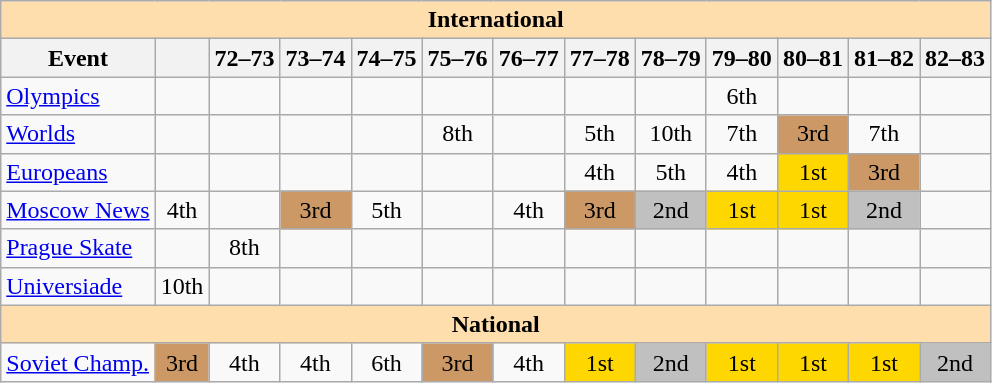<table class="wikitable" style="text-align:center">
<tr>
<th style="background-color: #ffdead; " colspan=13 align=center>International</th>
</tr>
<tr>
<th>Event</th>
<th></th>
<th>72–73</th>
<th>73–74</th>
<th>74–75</th>
<th>75–76</th>
<th>76–77</th>
<th>77–78</th>
<th>78–79</th>
<th>79–80</th>
<th>80–81</th>
<th>81–82</th>
<th>82–83</th>
</tr>
<tr>
<td align=left><a href='#'>Olympics</a></td>
<td></td>
<td></td>
<td></td>
<td></td>
<td></td>
<td></td>
<td></td>
<td></td>
<td>6th</td>
<td></td>
<td></td>
<td></td>
</tr>
<tr>
<td align=left><a href='#'>Worlds</a></td>
<td></td>
<td></td>
<td></td>
<td></td>
<td>8th</td>
<td></td>
<td>5th</td>
<td>10th</td>
<td>7th</td>
<td bgcolor=cc9966>3rd</td>
<td>7th</td>
<td></td>
</tr>
<tr>
<td align=left><a href='#'>Europeans</a></td>
<td></td>
<td></td>
<td></td>
<td></td>
<td></td>
<td></td>
<td>4th</td>
<td>5th</td>
<td>4th</td>
<td bgcolor=gold>1st</td>
<td bgcolor=cc9966>3rd</td>
<td></td>
</tr>
<tr>
<td align=left><a href='#'>Moscow News</a></td>
<td>4th</td>
<td></td>
<td bgcolor=cc9966>3rd</td>
<td>5th</td>
<td></td>
<td>4th</td>
<td bgcolor=cc9966>3rd</td>
<td bgcolor=silver>2nd</td>
<td bgcolor=gold>1st</td>
<td bgcolor=gold>1st</td>
<td bgcolor=silver>2nd</td>
<td></td>
</tr>
<tr>
<td align=left><a href='#'>Prague Skate</a></td>
<td></td>
<td>8th</td>
<td></td>
<td></td>
<td></td>
<td></td>
<td></td>
<td></td>
<td></td>
<td></td>
<td></td>
<td></td>
</tr>
<tr>
<td align=left><a href='#'>Universiade</a></td>
<td>10th</td>
<td></td>
<td></td>
<td></td>
<td></td>
<td></td>
<td></td>
<td></td>
<td></td>
<td></td>
<td></td>
<td></td>
</tr>
<tr>
<th style="background-color: #ffdead; " colspan=13 align=center>National</th>
</tr>
<tr>
<td align=left><a href='#'>Soviet Champ.</a></td>
<td bgcolor=cc9966>3rd</td>
<td>4th</td>
<td>4th</td>
<td>6th</td>
<td bgcolor=cc9966>3rd</td>
<td>4th</td>
<td bgcolor=gold>1st</td>
<td bgcolor=silver>2nd</td>
<td bgcolor=gold>1st</td>
<td bgcolor=gold>1st</td>
<td bgcolor=gold>1st</td>
<td bgcolor=silver>2nd</td>
</tr>
</table>
